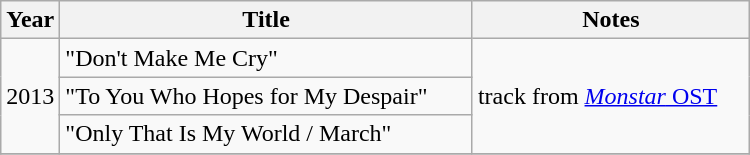<table class="wikitable" style="width:500px">
<tr>
<th width=10>Year</th>
<th>Title</th>
<th>Notes</th>
</tr>
<tr>
<td rowspan=3>2013</td>
<td>"Don't Make Me Cry"</td>
<td rowspan=3>track from <a href='#'><em>Monstar</em> OST</a></td>
</tr>
<tr>
<td>"To You Who Hopes for My Despair"</td>
</tr>
<tr>
<td>"Only That Is My World / March"</td>
</tr>
<tr>
</tr>
</table>
